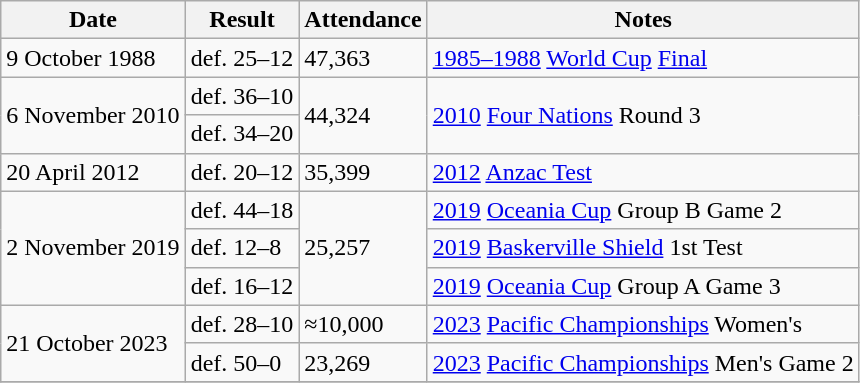<table class="wikitable">
<tr>
<th>Date</th>
<th>Result</th>
<th>Attendance</th>
<th>Notes</th>
</tr>
<tr>
<td>9 October 1988</td>
<td> def.  25–12</td>
<td>47,363</td>
<td><a href='#'>1985–1988</a> <a href='#'>World Cup</a> <a href='#'>Final</a></td>
</tr>
<tr>
<td rowspan="2">6 November 2010</td>
<td> def.  36–10</td>
<td rowspan="2">44,324</td>
<td rowspan="2"><a href='#'>2010</a> <a href='#'>Four Nations</a> Round 3</td>
</tr>
<tr>
<td> def.  34–20</td>
</tr>
<tr>
<td>20 April 2012</td>
<td> def.  20–12</td>
<td>35,399</td>
<td><a href='#'>2012</a> <a href='#'>Anzac Test</a></td>
</tr>
<tr>
<td rowspan="3">2 November 2019</td>
<td> def.  44–18</td>
<td rowspan="3">25,257</td>
<td><a href='#'>2019</a> <a href='#'>Oceania Cup</a> Group B Game 2</td>
</tr>
<tr>
<td> def.  12–8</td>
<td><a href='#'>2019</a> <a href='#'>Baskerville Shield</a> 1st Test</td>
</tr>
<tr>
<td> def.  16–12</td>
<td><a href='#'>2019</a> <a href='#'>Oceania Cup</a> Group A Game 3</td>
</tr>
<tr>
<td rowspan="2">21 October 2023</td>
<td> def.  28–10</td>
<td>≈10,000</td>
<td><a href='#'>2023</a> <a href='#'>Pacific Championships</a> Women's</td>
</tr>
<tr>
<td> def.  50–0</td>
<td>23,269</td>
<td><a href='#'>2023</a> <a href='#'>Pacific Championships</a> Men's Game 2</td>
</tr>
<tr>
</tr>
</table>
